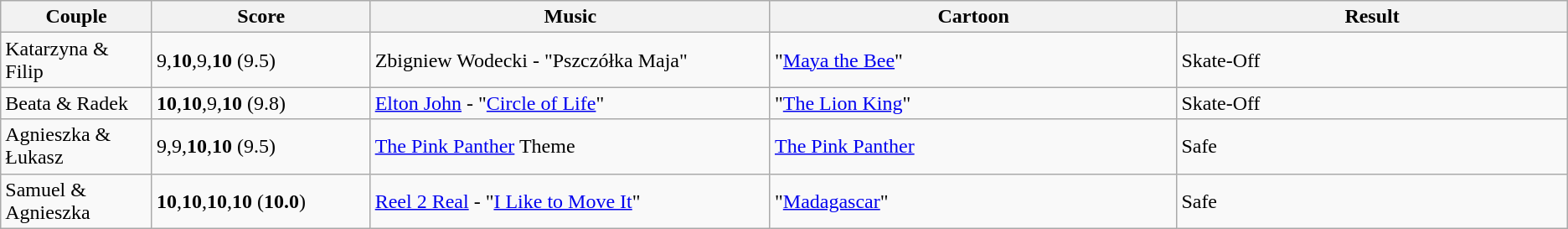<table class="wikitable">
<tr>
<th style="width:130px;">Couple</th>
<th style="width:200px;">Score</th>
<th style="width:400px;">Music</th>
<th style="width:400px;">Cartoon</th>
<th style="width:400px;">Result</th>
</tr>
<tr>
<td rowspan="1">Katarzyna & Filip</td>
<td>9,<strong>10</strong>,9,<strong>10</strong> (9.5)</td>
<td>Zbigniew Wodecki - "Pszczółka Maja"</td>
<td>"<a href='#'>Maya the Bee</a>"</td>
<td rowspan="1">Skate-Off</td>
</tr>
<tr>
<td rowspan="1">Beata & Radek</td>
<td><strong>10</strong>,<strong>10</strong>,9,<strong>10</strong> (9.8)</td>
<td><a href='#'>Elton John</a> - "<a href='#'>Circle of Life</a>"</td>
<td>"<a href='#'>The Lion King</a>"</td>
<td rowspan="1">Skate-Off</td>
</tr>
<tr>
<td rowspan="1">Agnieszka & Łukasz</td>
<td>9,9,<strong>10</strong>,<strong>10</strong> (9.5)</td>
<td><a href='#'>The Pink Panther</a> Theme</td>
<td><a href='#'>The Pink Panther</a></td>
<td rowspan="1">Safe</td>
</tr>
<tr>
<td rowspan="1">Samuel & Agnieszka</td>
<td><strong>10</strong>,<strong>10</strong>,<strong>10</strong>,<strong>10</strong> (<strong>10.0</strong>)</td>
<td><a href='#'>Reel 2 Real</a> - "<a href='#'>I Like to Move It</a>"</td>
<td>"<a href='#'>Madagascar</a>"</td>
<td rowspan="1">Safe</td>
</tr>
</table>
